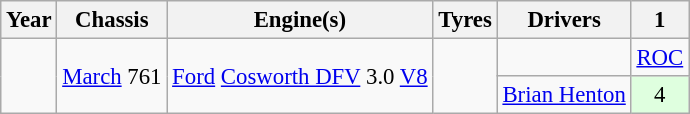<table class="wikitable" style="text-align:center; font-size:95%">
<tr>
<th>Year</th>
<th>Chassis</th>
<th>Engine(s)</th>
<th>Tyres</th>
<th>Drivers</th>
<th>1</th>
</tr>
<tr>
<td rowspan="2"></td>
<td rowspan="2"><a href='#'>March</a> 761</td>
<td rowspan="2"><a href='#'>Ford</a> <a href='#'>Cosworth DFV</a> 3.0 <a href='#'>V8</a></td>
<td rowspan="2"></td>
<td></td>
<td><a href='#'>ROC</a></td>
</tr>
<tr>
<td align="left"> <a href='#'>Brian Henton</a></td>
<td style="background:#DFFFDF;">4</td>
</tr>
</table>
